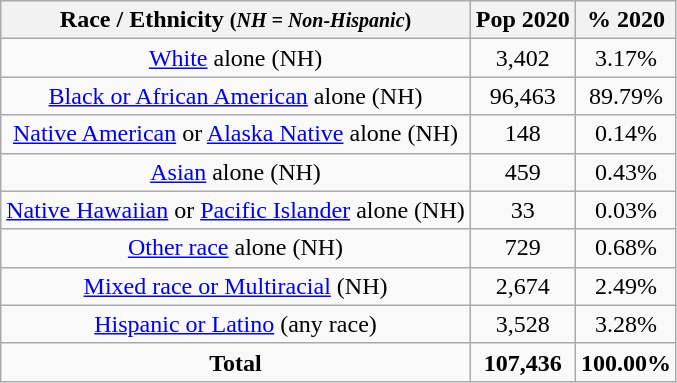<table class="wikitable" style="text-align:center;">
<tr>
<th>Race / Ethnicity <small>(<em>NH = Non-Hispanic</em>)</small></th>
<th>Pop 2020</th>
<th>% 2020</th>
</tr>
<tr>
<td><a href='#'>White</a> alone (NH)</td>
<td>3,402</td>
<td>3.17%</td>
</tr>
<tr>
<td><a href='#'>Black or African American</a> alone (NH)</td>
<td>96,463</td>
<td>89.79%</td>
</tr>
<tr>
<td><a href='#'>Native American</a> or <a href='#'>Alaska Native</a> alone (NH)</td>
<td>148</td>
<td>0.14%</td>
</tr>
<tr>
<td><a href='#'>Asian</a> alone (NH)</td>
<td>459</td>
<td>0.43%</td>
</tr>
<tr>
<td><a href='#'>Native Hawaiian</a> or <a href='#'>Pacific Islander</a> alone (NH)</td>
<td>33</td>
<td>0.03%</td>
</tr>
<tr>
<td><a href='#'>Other race</a> alone (NH)</td>
<td>729</td>
<td>0.68%</td>
</tr>
<tr>
<td><a href='#'>Mixed race or Multiracial</a> (NH)</td>
<td>2,674</td>
<td>2.49%</td>
</tr>
<tr>
<td><a href='#'>Hispanic or Latino</a> (any race)</td>
<td>3,528</td>
<td>3.28%</td>
</tr>
<tr>
<td><strong>Total</strong></td>
<td><strong>107,436</strong></td>
<td><strong>100.00%</strong></td>
</tr>
</table>
